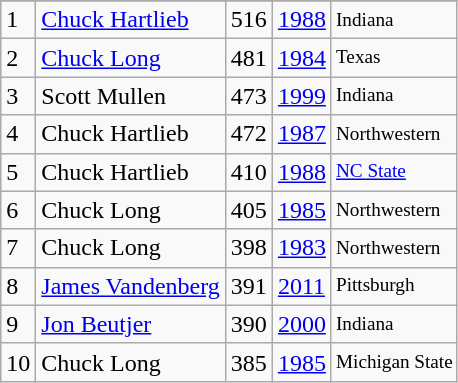<table class="wikitable">
<tr>
</tr>
<tr>
<td>1</td>
<td><a href='#'>Chuck Hartlieb</a></td>
<td><abbr>516</abbr></td>
<td><a href='#'>1988</a></td>
<td style="font-size:80%;">Indiana</td>
</tr>
<tr>
<td>2</td>
<td><a href='#'>Chuck Long</a></td>
<td><abbr>481</abbr></td>
<td><a href='#'>1984</a></td>
<td style="font-size:80%;">Texas</td>
</tr>
<tr>
<td>3</td>
<td>Scott Mullen</td>
<td><abbr>473</abbr></td>
<td><a href='#'>1999</a></td>
<td style="font-size:80%;">Indiana</td>
</tr>
<tr>
<td>4</td>
<td>Chuck Hartlieb</td>
<td><abbr>472</abbr></td>
<td><a href='#'>1987</a></td>
<td style="font-size:80%;">Northwestern</td>
</tr>
<tr>
<td>5</td>
<td>Chuck Hartlieb</td>
<td><abbr>410</abbr></td>
<td><a href='#'>1988</a></td>
<td style="font-size:80%;"><a href='#'>NC State</a></td>
</tr>
<tr>
<td>6</td>
<td>Chuck Long</td>
<td><abbr>405</abbr></td>
<td><a href='#'>1985</a></td>
<td style="font-size:80%;">Northwestern</td>
</tr>
<tr>
<td>7</td>
<td>Chuck Long</td>
<td><abbr>398</abbr></td>
<td><a href='#'>1983</a></td>
<td style="font-size:80%;">Northwestern</td>
</tr>
<tr>
<td>8</td>
<td><a href='#'>James Vandenberg</a></td>
<td><abbr>391</abbr></td>
<td><a href='#'>2011</a></td>
<td style="font-size:80%;">Pittsburgh</td>
</tr>
<tr>
<td>9</td>
<td><a href='#'>Jon Beutjer</a></td>
<td><abbr>390</abbr></td>
<td><a href='#'>2000</a></td>
<td style="font-size:80%;">Indiana</td>
</tr>
<tr>
<td>10</td>
<td>Chuck Long</td>
<td><abbr>385</abbr></td>
<td><a href='#'>1985</a></td>
<td style="font-size:80%;">Michigan State</td>
</tr>
</table>
